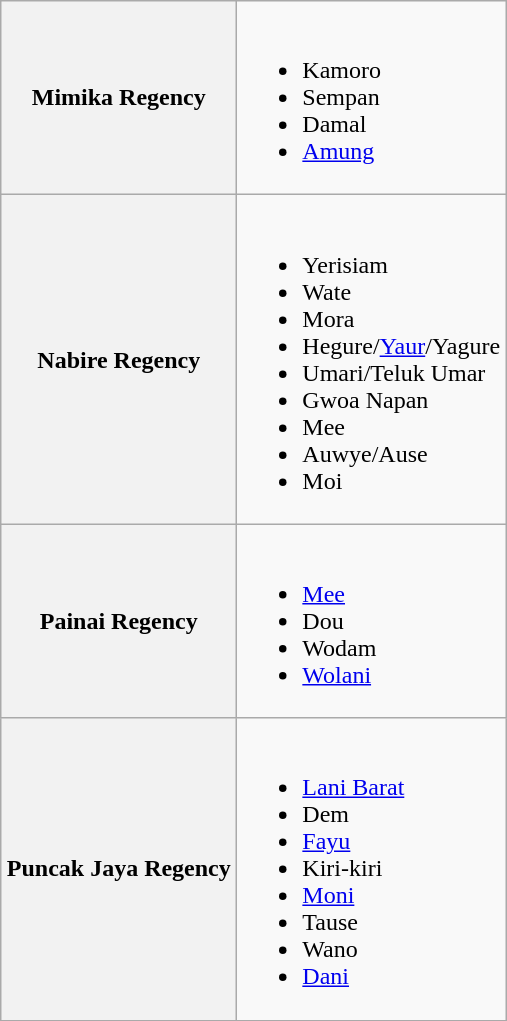<table class="wikitable">
<tr>
<th width=150px>Mimika Regency</th>
<td><br><ul><li>Kamoro</li><li>Sempan</li><li>Damal</li><li><a href='#'>Amung</a></li></ul></td>
</tr>
<tr>
<th>Nabire Regency</th>
<td><br><ul><li>Yerisiam</li><li>Wate</li><li>Mora</li><li>Hegure/<a href='#'>Yaur</a>/Yagure</li><li>Umari/Teluk Umar</li><li>Gwoa Napan</li><li>Mee</li><li>Auwye/Ause</li><li>Moi</li></ul></td>
</tr>
<tr>
<th>Painai Regency</th>
<td><br><ul><li><a href='#'>Mee</a></li><li>Dou</li><li>Wodam</li><li><a href='#'>Wolani</a></li></ul></td>
</tr>
<tr>
<th>Puncak Jaya Regency</th>
<td><br><ul><li><a href='#'>Lani Barat</a></li><li>Dem</li><li><a href='#'>Fayu</a></li><li>Kiri-kiri</li><li><a href='#'>Moni</a></li><li>Tause</li><li>Wano</li><li><a href='#'>Dani</a></li></ul></td>
</tr>
</table>
